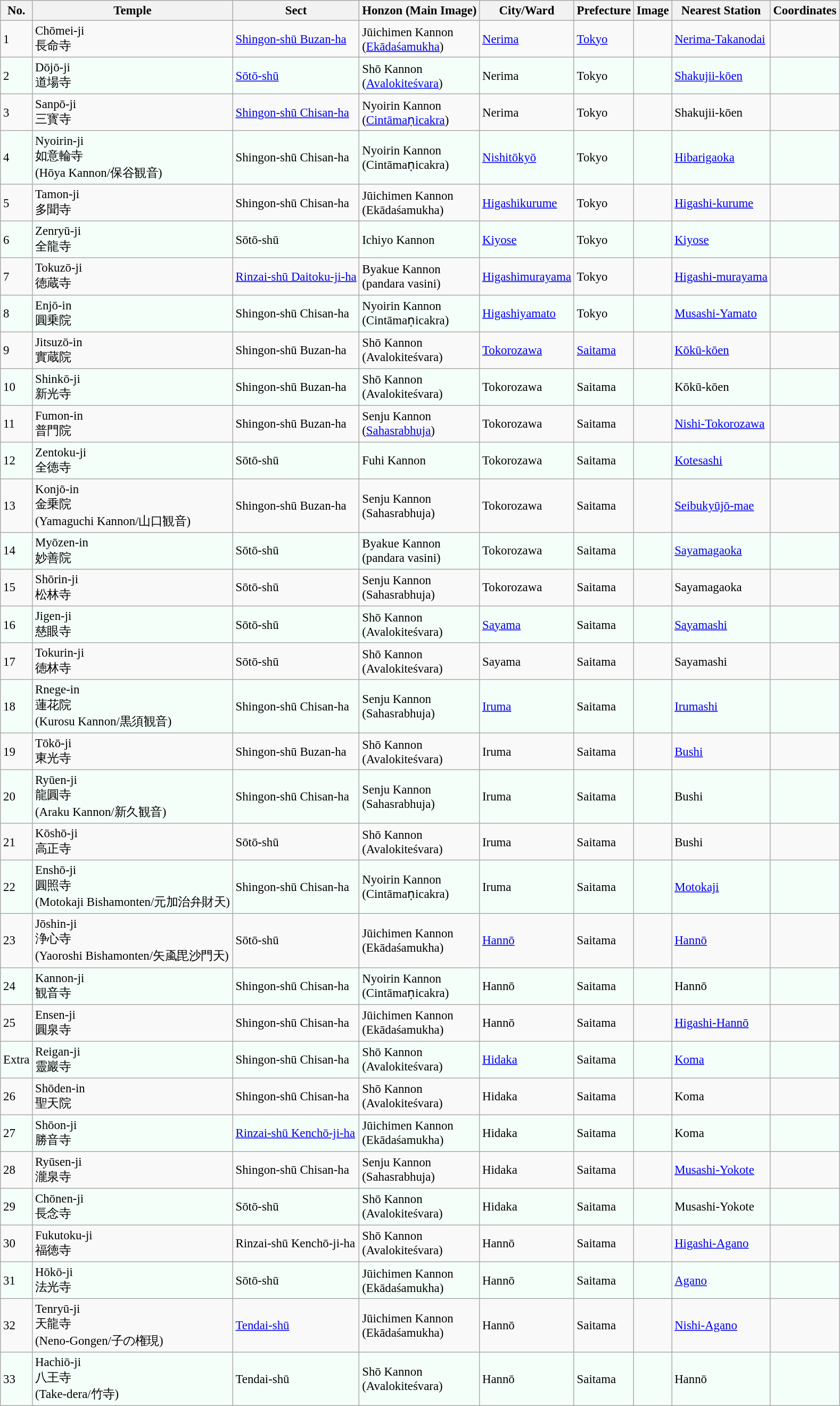<table class="sortable wikitable" style="font-size:95%; margin-right:0px;">
<tr style="background-color: #eeeeee;">
<th>No.</th>
<th>Temple</th>
<th>Sect</th>
<th>Honzon (Main Image)</th>
<th>City/Ward</th>
<th>Prefecture</th>
<th>Image</th>
<th>Nearest Station</th>
<th>Coordinates</th>
</tr>
<tr>
<td>1</td>
<td>Chōmei-ji<br>長命寺</td>
<td><a href='#'>Shingon-shū Buzan-ha</a></td>
<td>Jūichimen Kannon<br>(<a href='#'>Ekādaśamukha</a>)</td>
<td><a href='#'>Nerima</a></td>
<td><a href='#'>Tokyo</a></td>
<td></td>
<td><a href='#'>Nerima-Takanodai</a></td>
<td></td>
</tr>
<tr style="background-color: #f5fffa;">
<td>2</td>
<td>Dōjō-ji<br>道場寺</td>
<td><a href='#'>Sōtō-shū</a></td>
<td>Shō Kannon<br>(<a href='#'>Avalokiteśvara</a>)</td>
<td>Nerima</td>
<td>Tokyo</td>
<td></td>
<td><a href='#'>Shakujii-kōen</a></td>
<td></td>
</tr>
<tr>
<td>3</td>
<td>Sanpō-ji<br>三寳寺</td>
<td><a href='#'>Shingon-shū Chisan-ha</a></td>
<td>Nyoirin Kannon<br>(<a href='#'>Cintāmaṇicakra</a>)</td>
<td>Nerima</td>
<td>Tokyo</td>
<td></td>
<td>Shakujii-kōen</td>
<td></td>
</tr>
<tr style="background-color: #f5fffa;">
<td>4</td>
<td>Nyoirin-ji<br>如意輪寺<br>(Hōya Kannon/保谷観音)</td>
<td>Shingon-shū Chisan-ha</td>
<td>Nyoirin Kannon<br>(Cintāmaṇicakra)</td>
<td><a href='#'>Nishitōkyō</a></td>
<td>Tokyo</td>
<td></td>
<td><a href='#'>Hibarigaoka</a></td>
<td></td>
</tr>
<tr>
<td>5</td>
<td>Tamon-ji<br>多聞寺</td>
<td>Shingon-shū Chisan-ha</td>
<td>Jūichimen Kannon<br>(Ekādaśamukha)</td>
<td><a href='#'>Higashikurume</a></td>
<td>Tokyo</td>
<td></td>
<td><a href='#'>Higashi-kurume</a></td>
<td></td>
</tr>
<tr style="background-color: #f5fffa;">
<td>6</td>
<td>Zenryū-ji<br>全龍寺</td>
<td>Sōtō-shū</td>
<td>Ichiyo Kannon</td>
<td><a href='#'>Kiyose</a></td>
<td>Tokyo</td>
<td></td>
<td><a href='#'>Kiyose</a></td>
<td></td>
</tr>
<tr>
<td>7</td>
<td>Tokuzō-ji<br>徳蔵寺</td>
<td><a href='#'>Rinzai-shū Daitoku-ji-ha</a></td>
<td>Byakue Kannon<br>(pandara vasini)</td>
<td><a href='#'>Higashimurayama</a></td>
<td>Tokyo</td>
<td></td>
<td><a href='#'>Higashi-murayama</a></td>
<td></td>
</tr>
<tr style="background-color: #f5fffa;">
<td>8</td>
<td>Enjō-in<br>圓乗院</td>
<td>Shingon-shū Chisan-ha</td>
<td>Nyoirin Kannon<br>(Cintāmaṇicakra)</td>
<td><a href='#'>Higashiyamato</a></td>
<td>Tokyo</td>
<td></td>
<td><a href='#'>Musashi-Yamato</a></td>
<td></td>
</tr>
<tr>
<td>9</td>
<td>Jitsuzō-in<br> 實蔵院</td>
<td>Shingon-shū Buzan-ha</td>
<td>Shō Kannon<br>(Avalokiteśvara)</td>
<td><a href='#'>Tokorozawa</a></td>
<td><a href='#'>Saitama</a></td>
<td></td>
<td><a href='#'>Kōkū-kōen</a></td>
<td></td>
</tr>
<tr style="background-color: #f5fffa;">
<td>10</td>
<td>Shinkō-ji<br>新光寺</td>
<td>Shingon-shū Buzan-ha</td>
<td>Shō Kannon<br>(Avalokiteśvara)</td>
<td>Tokorozawa</td>
<td>Saitama</td>
<td></td>
<td>Kōkū-kōen</td>
<td></td>
</tr>
<tr>
<td>11</td>
<td>Fumon-in<br>普門院</td>
<td>Shingon-shū Buzan-ha</td>
<td>Senju Kannon<br>(<a href='#'>Sahasrabhuja</a>)</td>
<td>Tokorozawa</td>
<td>Saitama</td>
<td></td>
<td><a href='#'>Nishi-Tokorozawa</a></td>
<td></td>
</tr>
<tr style="background-color: #f5fffa;">
<td>12</td>
<td>Zentoku-ji<br>全徳寺</td>
<td>Sōtō-shū</td>
<td>Fuhi Kannon</td>
<td>Tokorozawa</td>
<td>Saitama</td>
<td></td>
<td><a href='#'>Kotesashi</a></td>
<td></td>
</tr>
<tr>
<td>13</td>
<td>Konjō-in<br>金乗院<br>(Yamaguchi Kannon/山口観音)</td>
<td>Shingon-shū Buzan-ha</td>
<td>Senju Kannon<br>(Sahasrabhuja)</td>
<td>Tokorozawa</td>
<td>Saitama</td>
<td></td>
<td><a href='#'>Seibukyūjō-mae</a></td>
<td></td>
</tr>
<tr style="background-color: #f5fffa;">
<td>14</td>
<td>Myōzen-in<br>妙善院</td>
<td>Sōtō-shū</td>
<td>Byakue Kannon<br>(pandara vasini)</td>
<td>Tokorozawa</td>
<td>Saitama</td>
<td></td>
<td><a href='#'>Sayamagaoka</a></td>
<td></td>
</tr>
<tr>
<td>15</td>
<td>Shōrin-ji<br>松林寺</td>
<td>Sōtō-shū</td>
<td>Senju Kannon<br>(Sahasrabhuja)</td>
<td>Tokorozawa</td>
<td>Saitama</td>
<td></td>
<td>Sayamagaoka</td>
<td></td>
</tr>
<tr style="background-color: #f5fffa;">
<td>16</td>
<td>Jigen-ji<br>慈眼寺</td>
<td>Sōtō-shū</td>
<td>Shō Kannon<br>(Avalokiteśvara)</td>
<td><a href='#'>Sayama</a></td>
<td>Saitama</td>
<td></td>
<td><a href='#'>Sayamashi</a></td>
<td></td>
</tr>
<tr>
<td>17</td>
<td>Tokurin-ji<br>徳林寺</td>
<td>Sōtō-shū</td>
<td>Shō Kannon<br>(Avalokiteśvara)</td>
<td>Sayama</td>
<td>Saitama</td>
<td></td>
<td>Sayamashi</td>
<td></td>
</tr>
<tr style="background-color: #f5fffa;">
<td>18</td>
<td>Rnege-in<br>蓮花院<br>(Kurosu Kannon/黒須観音)</td>
<td>Shingon-shū Chisan-ha</td>
<td>Senju Kannon<br>(Sahasrabhuja)</td>
<td><a href='#'>Iruma</a></td>
<td>Saitama</td>
<td></td>
<td><a href='#'>Irumashi</a></td>
<td></td>
</tr>
<tr>
<td>19</td>
<td>Tōkō-ji<br>東光寺</td>
<td>Shingon-shū Buzan-ha</td>
<td>Shō Kannon<br>(Avalokiteśvara)</td>
<td>Iruma</td>
<td>Saitama</td>
<td></td>
<td><a href='#'>Bushi</a></td>
<td></td>
</tr>
<tr style="background-color: #f5fffa;">
<td>20</td>
<td>Ryūen-ji<br>龍圓寺<br>(Araku Kannon/新久観音)</td>
<td>Shingon-shū Chisan-ha</td>
<td>Senju Kannon<br>(Sahasrabhuja)</td>
<td>Iruma</td>
<td>Saitama</td>
<td></td>
<td>Bushi</td>
<td></td>
</tr>
<tr>
<td>21</td>
<td>Kōshō-ji<br>高正寺</td>
<td>Sōtō-shū</td>
<td>Shō Kannon<br>(Avalokiteśvara)</td>
<td>Iruma</td>
<td>Saitama</td>
<td></td>
<td>Bushi</td>
<td></td>
</tr>
<tr style="background-color: #f5fffa;">
<td>22</td>
<td>Enshō-ji<br>圓照寺<br>(Motokaji Bishamonten/元加治弁財天)</td>
<td>Shingon-shū Chisan-ha</td>
<td>Nyoirin Kannon<br>(Cintāmaṇicakra)</td>
<td>Iruma</td>
<td>Saitama</td>
<td></td>
<td><a href='#'>Motokaji</a></td>
<td></td>
</tr>
<tr>
<td>23</td>
<td>Jōshin-ji<br>浄心寺<br>(Yaoroshi Bishamonten/矢颪毘沙門天)</td>
<td>Sōtō-shū</td>
<td>Jūichimen Kannon<br>(Ekādaśamukha)</td>
<td><a href='#'>Hannō</a></td>
<td>Saitama</td>
<td></td>
<td><a href='#'>Hannō</a></td>
<td></td>
</tr>
<tr style="background-color: #f5fffa;">
<td>24</td>
<td>Kannon-ji<br>観音寺</td>
<td>Shingon-shū Chisan-ha</td>
<td>Nyoirin Kannon<br>(Cintāmaṇicakra)</td>
<td>Hannō</td>
<td>Saitama</td>
<td></td>
<td>Hannō</td>
<td></td>
</tr>
<tr>
<td>25</td>
<td>Ensen-ji<br>圓泉寺</td>
<td>Shingon-shū Chisan-ha</td>
<td>Jūichimen Kannon<br>(Ekādaśamukha)</td>
<td>Hannō</td>
<td>Saitama</td>
<td></td>
<td><a href='#'>Higashi-Hannō</a></td>
<td></td>
</tr>
<tr style="background-color: #f5fffa;">
<td>Extra</td>
<td>Reigan-ji<br>靈巖寺</td>
<td>Shingon-shū Chisan-ha</td>
<td>Shō Kannon<br>(Avalokiteśvara)</td>
<td><a href='#'>Hidaka</a></td>
<td>Saitama</td>
<td></td>
<td><a href='#'>Koma</a></td>
<td></td>
</tr>
<tr>
<td>26</td>
<td>Shōden-in<br>聖天院</td>
<td>Shingon-shū Chisan-ha</td>
<td>Shō Kannon<br>(Avalokiteśvara)</td>
<td>Hidaka</td>
<td>Saitama</td>
<td></td>
<td>Koma</td>
<td></td>
</tr>
<tr style="background-color: #f5fffa;">
<td>27</td>
<td>Shōon-ji<br>勝音寺</td>
<td><a href='#'>Rinzai-shū Kenchō-ji-ha</a></td>
<td>Jūichimen Kannon<br>(Ekādaśamukha)</td>
<td>Hidaka</td>
<td>Saitama</td>
<td></td>
<td>Koma</td>
<td></td>
</tr>
<tr>
<td>28</td>
<td>Ryūsen-ji<br>瀧泉寺</td>
<td>Shingon-shū Chisan-ha</td>
<td>Senju Kannon<br>(Sahasrabhuja)</td>
<td>Hidaka</td>
<td>Saitama</td>
<td></td>
<td><a href='#'>Musashi-Yokote</a></td>
<td></td>
</tr>
<tr style="background-color: #f5fffa;">
<td>29</td>
<td>Chōnen-ji<br>長念寺</td>
<td>Sōtō-shū</td>
<td>Shō Kannon<br>(Avalokiteśvara)</td>
<td>Hidaka</td>
<td>Saitama</td>
<td></td>
<td>Musashi-Yokote</td>
<td></td>
</tr>
<tr>
<td>30</td>
<td>Fukutoku-ji<br>福徳寺</td>
<td>Rinzai-shū Kenchō-ji-ha</td>
<td>Shō Kannon<br>(Avalokiteśvara)</td>
<td>Hannō</td>
<td>Saitama</td>
<td></td>
<td><a href='#'>Higashi-Agano</a></td>
<td></td>
</tr>
<tr style="background-color: #f5fffa;">
<td>31</td>
<td>Hōkō-ji<br>法光寺</td>
<td>Sōtō-shū</td>
<td>Jūichimen Kannon<br>(Ekādaśamukha)</td>
<td>Hannō</td>
<td>Saitama</td>
<td></td>
<td><a href='#'>Agano</a></td>
<td></td>
</tr>
<tr>
<td>32</td>
<td>Tenryū-ji<br>天龍寺<br>(Neno-Gongen/子の権現)</td>
<td><a href='#'>Tendai-shū</a></td>
<td>Jūichimen Kannon<br>(Ekādaśamukha)</td>
<td>Hannō</td>
<td>Saitama</td>
<td></td>
<td><a href='#'>Nishi-Agano</a></td>
<td></td>
</tr>
<tr style="background-color: #f5fffa;">
<td>33</td>
<td>Hachiō-ji<br>八王寺<br>(Take-dera/竹寺)</td>
<td>Tendai-shū</td>
<td>Shō Kannon<br>(Avalokiteśvara)</td>
<td>Hannō</td>
<td>Saitama</td>
<td></td>
<td>Hannō</td>
<td></td>
</tr>
</table>
